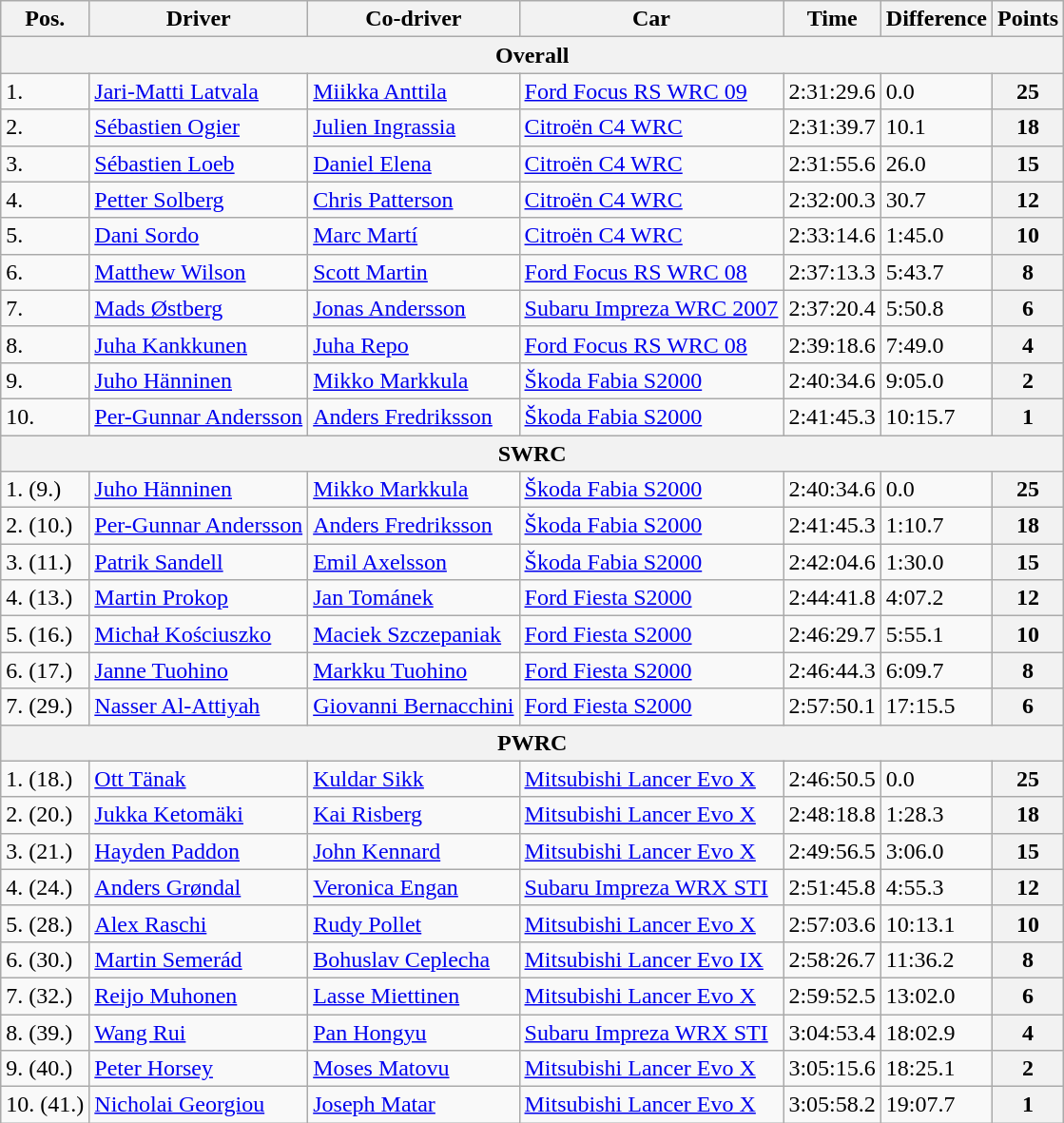<table class="wikitable col1center col6right">
<tr>
<th>Pos.</th>
<th>Driver</th>
<th>Co-driver</th>
<th>Car</th>
<th>Time</th>
<th>Difference</th>
<th>Points</th>
</tr>
<tr>
<th colspan=7>Overall</th>
</tr>
<tr>
<td>1.</td>
<td> <a href='#'>Jari-Matti Latvala</a></td>
<td> <a href='#'>Miikka Anttila</a></td>
<td><a href='#'>Ford Focus RS WRC 09</a></td>
<td>2:31:29.6</td>
<td>0.0</td>
<th>25</th>
</tr>
<tr>
<td>2.</td>
<td> <a href='#'>Sébastien Ogier</a></td>
<td> <a href='#'>Julien Ingrassia</a></td>
<td><a href='#'>Citroën C4 WRC</a></td>
<td>2:31:39.7</td>
<td>10.1</td>
<th>18</th>
</tr>
<tr>
<td>3.</td>
<td> <a href='#'>Sébastien Loeb</a></td>
<td> <a href='#'>Daniel Elena</a></td>
<td><a href='#'>Citroën C4 WRC</a></td>
<td>2:31:55.6</td>
<td>26.0</td>
<th>15</th>
</tr>
<tr>
<td>4.</td>
<td> <a href='#'>Petter Solberg</a></td>
<td> <a href='#'>Chris Patterson</a></td>
<td><a href='#'>Citroën C4 WRC</a></td>
<td>2:32:00.3</td>
<td>30.7</td>
<th>12</th>
</tr>
<tr>
<td>5.</td>
<td> <a href='#'>Dani Sordo</a></td>
<td> <a href='#'>Marc Martí</a></td>
<td><a href='#'>Citroën C4 WRC</a></td>
<td>2:33:14.6</td>
<td>1:45.0</td>
<th>10</th>
</tr>
<tr>
<td>6.</td>
<td> <a href='#'>Matthew Wilson</a></td>
<td> <a href='#'>Scott Martin</a></td>
<td><a href='#'>Ford Focus RS WRC 08</a></td>
<td>2:37:13.3</td>
<td>5:43.7</td>
<th>8</th>
</tr>
<tr>
<td>7.</td>
<td> <a href='#'>Mads Østberg</a></td>
<td> <a href='#'>Jonas Andersson</a></td>
<td><a href='#'>Subaru Impreza WRC 2007</a></td>
<td>2:37:20.4</td>
<td>5:50.8</td>
<th>6</th>
</tr>
<tr>
<td>8.</td>
<td> <a href='#'>Juha Kankkunen</a></td>
<td> <a href='#'>Juha Repo</a></td>
<td><a href='#'>Ford Focus RS WRC 08</a></td>
<td>2:39:18.6</td>
<td>7:49.0</td>
<th>4</th>
</tr>
<tr>
<td>9.</td>
<td> <a href='#'>Juho Hänninen</a></td>
<td> <a href='#'>Mikko Markkula</a></td>
<td><a href='#'>Škoda Fabia S2000</a></td>
<td>2:40:34.6</td>
<td>9:05.0</td>
<th>2</th>
</tr>
<tr>
<td>10.</td>
<td> <a href='#'>Per-Gunnar Andersson</a></td>
<td> <a href='#'>Anders Fredriksson</a></td>
<td><a href='#'>Škoda Fabia S2000</a></td>
<td>2:41:45.3</td>
<td>10:15.7</td>
<th>1</th>
</tr>
<tr>
<th colspan=7>SWRC</th>
</tr>
<tr>
<td>1. (9.)</td>
<td> <a href='#'>Juho Hänninen</a></td>
<td> <a href='#'>Mikko Markkula</a></td>
<td><a href='#'>Škoda Fabia S2000</a></td>
<td>2:40:34.6</td>
<td>0.0</td>
<th>25</th>
</tr>
<tr>
<td>2. (10.)</td>
<td> <a href='#'>Per-Gunnar Andersson</a></td>
<td> <a href='#'>Anders Fredriksson</a></td>
<td><a href='#'>Škoda Fabia S2000</a></td>
<td>2:41:45.3</td>
<td>1:10.7</td>
<th>18</th>
</tr>
<tr>
<td>3. (11.)</td>
<td> <a href='#'>Patrik Sandell</a></td>
<td> <a href='#'>Emil Axelsson</a></td>
<td><a href='#'>Škoda Fabia S2000</a></td>
<td>2:42:04.6</td>
<td>1:30.0</td>
<th>15</th>
</tr>
<tr>
<td>4. (13.)</td>
<td> <a href='#'>Martin Prokop</a></td>
<td> <a href='#'>Jan Tománek</a></td>
<td><a href='#'>Ford Fiesta S2000</a></td>
<td>2:44:41.8</td>
<td>4:07.2</td>
<th>12</th>
</tr>
<tr>
<td>5. (16.)</td>
<td> <a href='#'>Michał Kościuszko</a></td>
<td> <a href='#'>Maciek Szczepaniak</a></td>
<td><a href='#'>Ford Fiesta S2000</a></td>
<td>2:46:29.7</td>
<td>5:55.1</td>
<th>10</th>
</tr>
<tr>
<td>6. (17.)</td>
<td> <a href='#'>Janne Tuohino</a></td>
<td> <a href='#'>Markku Tuohino</a></td>
<td><a href='#'>Ford Fiesta S2000</a></td>
<td>2:46:44.3</td>
<td>6:09.7</td>
<th>8</th>
</tr>
<tr>
<td>7. (29.)</td>
<td> <a href='#'>Nasser Al-Attiyah</a></td>
<td> <a href='#'>Giovanni Bernacchini</a></td>
<td><a href='#'>Ford Fiesta S2000</a></td>
<td>2:57:50.1</td>
<td>17:15.5</td>
<th>6</th>
</tr>
<tr>
<th colspan=7>PWRC</th>
</tr>
<tr>
<td>1. (18.)</td>
<td> <a href='#'>Ott Tänak</a></td>
<td> <a href='#'>Kuldar Sikk</a></td>
<td><a href='#'>Mitsubishi Lancer Evo X</a></td>
<td>2:46:50.5</td>
<td>0.0</td>
<th>25</th>
</tr>
<tr>
<td>2. (20.)</td>
<td> <a href='#'>Jukka Ketomäki</a></td>
<td> <a href='#'>Kai Risberg</a></td>
<td><a href='#'>Mitsubishi Lancer Evo X</a></td>
<td>2:48:18.8</td>
<td>1:28.3</td>
<th>18</th>
</tr>
<tr>
<td>3. (21.)</td>
<td> <a href='#'>Hayden Paddon</a></td>
<td> <a href='#'>John Kennard</a></td>
<td><a href='#'>Mitsubishi Lancer Evo X</a></td>
<td>2:49:56.5</td>
<td>3:06.0</td>
<th>15</th>
</tr>
<tr>
<td>4. (24.)</td>
<td> <a href='#'>Anders Grøndal</a></td>
<td> <a href='#'>Veronica Engan</a></td>
<td><a href='#'>Subaru Impreza WRX STI</a></td>
<td>2:51:45.8</td>
<td>4:55.3</td>
<th>12</th>
</tr>
<tr>
<td>5. (28.)</td>
<td> <a href='#'>Alex Raschi</a></td>
<td> <a href='#'>Rudy Pollet</a></td>
<td><a href='#'>Mitsubishi Lancer Evo X</a></td>
<td>2:57:03.6</td>
<td>10:13.1</td>
<th>10</th>
</tr>
<tr>
<td>6. (30.)</td>
<td> <a href='#'>Martin Semerád</a></td>
<td> <a href='#'>Bohuslav Ceplecha</a></td>
<td><a href='#'>Mitsubishi Lancer Evo IX</a></td>
<td>2:58:26.7</td>
<td>11:36.2</td>
<th>8</th>
</tr>
<tr>
<td>7. (32.)</td>
<td> <a href='#'>Reijo Muhonen</a></td>
<td> <a href='#'>Lasse Miettinen</a></td>
<td><a href='#'>Mitsubishi Lancer Evo X</a></td>
<td>2:59:52.5</td>
<td>13:02.0</td>
<th>6</th>
</tr>
<tr>
<td>8. (39.)</td>
<td> <a href='#'>Wang Rui</a></td>
<td> <a href='#'>Pan Hongyu</a></td>
<td><a href='#'>Subaru Impreza WRX STI</a></td>
<td>3:04:53.4</td>
<td>18:02.9</td>
<th>4</th>
</tr>
<tr>
<td>9. (40.)</td>
<td> <a href='#'>Peter Horsey</a></td>
<td> <a href='#'>Moses Matovu</a></td>
<td><a href='#'>Mitsubishi Lancer Evo X</a></td>
<td>3:05:15.6</td>
<td>18:25.1</td>
<th>2</th>
</tr>
<tr>
<td>10. (41.)</td>
<td> <a href='#'>Nicholai Georgiou</a></td>
<td> <a href='#'>Joseph Matar</a></td>
<td><a href='#'>Mitsubishi Lancer Evo X</a></td>
<td>3:05:58.2</td>
<td>19:07.7</td>
<th>1</th>
</tr>
</table>
